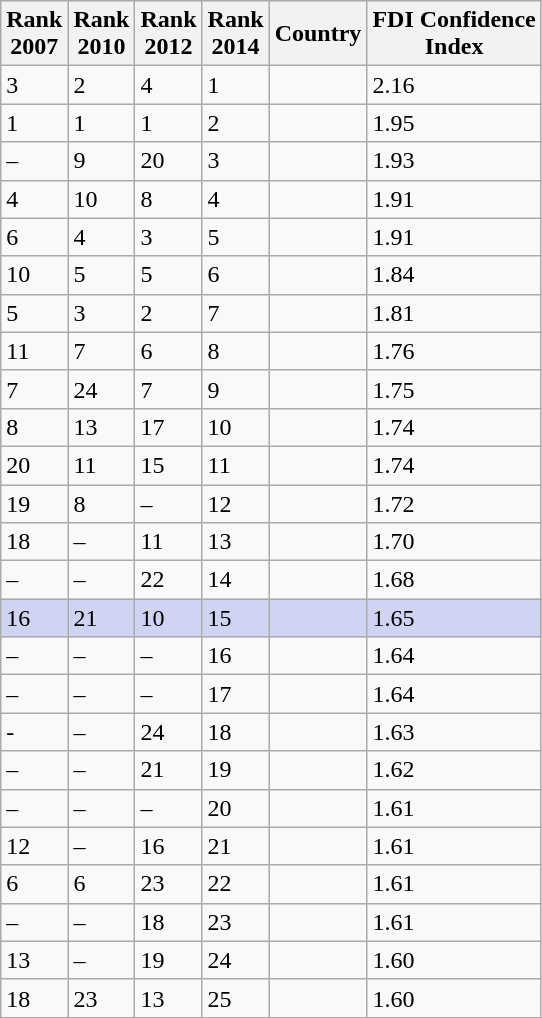<table class="wikitable sortable">
<tr style="background:#efefef;">
<th>Rank <br> 2007</th>
<th>Rank <br> 2010</th>
<th>Rank <br> 2012</th>
<th>Rank <br> 2014</th>
<th>Country</th>
<th>FDI Confidence <br> Index</th>
</tr>
<tr>
<td>3</td>
<td>2</td>
<td>4</td>
<td>1</td>
<td></td>
<td>2.16</td>
</tr>
<tr>
<td>1</td>
<td>1</td>
<td>1</td>
<td>2</td>
<td></td>
<td>1.95</td>
</tr>
<tr>
<td>–</td>
<td>9</td>
<td>20</td>
<td>3</td>
<td></td>
<td>1.93</td>
</tr>
<tr>
<td>4</td>
<td>10</td>
<td>8</td>
<td>4</td>
<td></td>
<td>1.91</td>
</tr>
<tr>
<td>6</td>
<td>4</td>
<td>3</td>
<td>5</td>
<td></td>
<td>1.91</td>
</tr>
<tr>
<td>10</td>
<td>5</td>
<td>5</td>
<td>6</td>
<td></td>
<td>1.84</td>
</tr>
<tr>
<td>5</td>
<td>3</td>
<td>2</td>
<td>7</td>
<td></td>
<td>1.81</td>
</tr>
<tr>
<td>11</td>
<td>7</td>
<td>6</td>
<td>8</td>
<td></td>
<td>1.76</td>
</tr>
<tr>
<td>7</td>
<td>24</td>
<td>7</td>
<td>9</td>
<td></td>
<td>1.75</td>
</tr>
<tr>
<td>8</td>
<td>13</td>
<td>17</td>
<td>10</td>
<td></td>
<td>1.74</td>
</tr>
<tr>
<td>20</td>
<td>11</td>
<td>15</td>
<td>11</td>
<td></td>
<td>1.74</td>
</tr>
<tr>
<td>19</td>
<td>8</td>
<td>–</td>
<td>12</td>
<td></td>
<td>1.72</td>
</tr>
<tr>
<td>18</td>
<td>–</td>
<td>11</td>
<td>13</td>
<td></td>
<td>1.70</td>
</tr>
<tr>
<td>–</td>
<td>–</td>
<td>22</td>
<td>14</td>
<td></td>
<td>1.68</td>
</tr>
<tr bgcolor=#CED4F2>
<td>16</td>
<td>21</td>
<td>10</td>
<td>15</td>
<td></td>
<td>1.65</td>
</tr>
<tr>
<td>–</td>
<td>–</td>
<td>–</td>
<td>16</td>
<td></td>
<td>1.64</td>
</tr>
<tr>
<td>–</td>
<td>–</td>
<td>–</td>
<td>17</td>
<td></td>
<td>1.64</td>
</tr>
<tr>
<td>-</td>
<td>–</td>
<td>24</td>
<td>18</td>
<td></td>
<td>1.63</td>
</tr>
<tr>
<td>–</td>
<td>–</td>
<td>21</td>
<td>19</td>
<td></td>
<td>1.62</td>
</tr>
<tr>
<td>–</td>
<td>–</td>
<td>–</td>
<td>20</td>
<td></td>
<td>1.61</td>
</tr>
<tr>
<td>12</td>
<td>–</td>
<td>16</td>
<td>21</td>
<td></td>
<td>1.61</td>
</tr>
<tr>
<td>6</td>
<td>6</td>
<td>23</td>
<td>22</td>
<td></td>
<td>1.61</td>
</tr>
<tr>
<td>–</td>
<td>–</td>
<td>18</td>
<td>23</td>
<td></td>
<td>1.61</td>
</tr>
<tr>
<td>13</td>
<td>–</td>
<td>19</td>
<td>24</td>
<td></td>
<td>1.60</td>
</tr>
<tr>
<td>18</td>
<td>23</td>
<td>13</td>
<td>25</td>
<td></td>
<td>1.60</td>
</tr>
</table>
